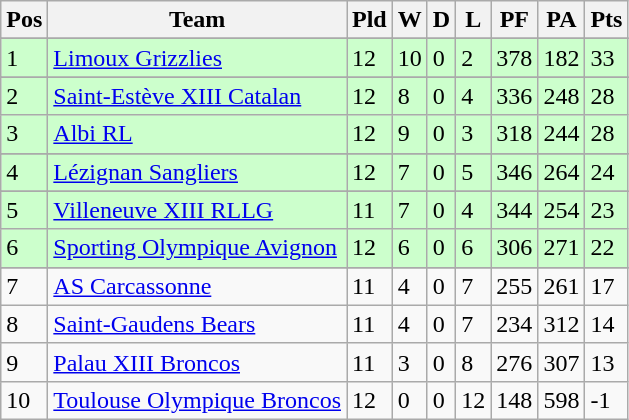<table class="wikitable">
<tr>
<th>Pos</th>
<th>Team</th>
<th>Pld</th>
<th>W</th>
<th>D</th>
<th>L</th>
<th>PF</th>
<th>PA</th>
<th>Pts</th>
</tr>
<tr>
</tr>
<tr style="background: #ccffcc;">
<td>1</td>
<td><a href='#'>Limoux Grizzlies</a></td>
<td>12</td>
<td>10</td>
<td>0</td>
<td>2</td>
<td>378</td>
<td>182</td>
<td>33</td>
</tr>
<tr>
</tr>
<tr style="background: #ccffcc;">
<td>2</td>
<td><a href='#'>Saint-Estève XIII Catalan</a></td>
<td>12</td>
<td>8</td>
<td>0</td>
<td>4</td>
<td>336</td>
<td>248</td>
<td>28</td>
</tr>
<tr style="background: #ccffcc;">
<td>3</td>
<td><a href='#'>Albi RL</a></td>
<td>12</td>
<td>9</td>
<td>0</td>
<td>3</td>
<td>318</td>
<td>244</td>
<td>28</td>
</tr>
<tr>
</tr>
<tr style="background: #ccffcc;">
<td>4</td>
<td><a href='#'>Lézignan Sangliers</a></td>
<td>12</td>
<td>7</td>
<td>0</td>
<td>5</td>
<td>346</td>
<td>264</td>
<td>24</td>
</tr>
<tr>
</tr>
<tr style="background: #ccffcc;">
<td>5</td>
<td><a href='#'>Villeneuve XIII RLLG</a></td>
<td>11</td>
<td>7</td>
<td>0</td>
<td>4</td>
<td>344</td>
<td>254</td>
<td>23</td>
</tr>
<tr style="background: #ccffcc;">
<td>6</td>
<td><a href='#'>Sporting Olympique Avignon</a></td>
<td>12</td>
<td>6</td>
<td>0</td>
<td>6</td>
<td>306</td>
<td>271</td>
<td>22</td>
</tr>
<tr>
</tr>
<tr>
</tr>
<tr>
<td>7</td>
<td><a href='#'>AS Carcassonne</a></td>
<td>11</td>
<td>4</td>
<td>0</td>
<td>7</td>
<td>255</td>
<td>261</td>
<td>17</td>
</tr>
<tr>
<td>8</td>
<td><a href='#'>Saint-Gaudens Bears</a></td>
<td>11</td>
<td>4</td>
<td>0</td>
<td>7</td>
<td>234</td>
<td>312</td>
<td>14</td>
</tr>
<tr>
<td>9</td>
<td><a href='#'>Palau XIII Broncos</a></td>
<td>11</td>
<td>3</td>
<td>0</td>
<td>8</td>
<td>276</td>
<td>307</td>
<td>13</td>
</tr>
<tr>
<td>10</td>
<td><a href='#'>Toulouse Olympique Broncos</a></td>
<td>12</td>
<td>0</td>
<td>0</td>
<td>12</td>
<td>148</td>
<td>598</td>
<td>-1</td>
</tr>
</table>
